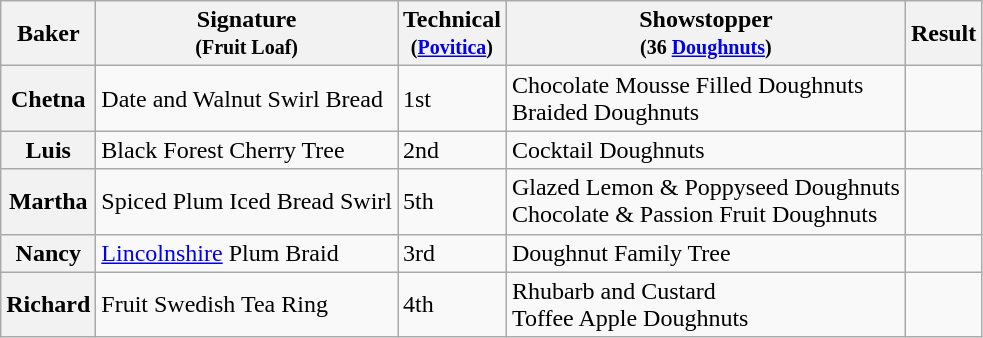<table class="wikitable sortable col3center sticky-header">
<tr>
<th scope="col">Baker</th>
<th scope="col" class="unsortable">Signature<br><small>(Fruit Loaf)</small></th>
<th scope="col">Technical<br><small>(<a href='#'>Povitica</a>)</small></th>
<th scope="col" class="unsortable">Showstopper<br><small>(36 <a href='#'>Doughnuts</a>)</small></th>
<th scope="col">Result</th>
</tr>
<tr>
<th scope="row">Chetna</th>
<td>Date and Walnut Swirl Bread</td>
<td>1st</td>
<td>Chocolate Mousse Filled Doughnuts<br>Braided Doughnuts</td>
<td></td>
</tr>
<tr>
<th scope="row">Luis</th>
<td>Black Forest Cherry Tree</td>
<td>2nd</td>
<td>Cocktail Doughnuts</td>
<td></td>
</tr>
<tr>
<th scope="row">Martha</th>
<td>Spiced Plum Iced Bread Swirl</td>
<td>5th</td>
<td>Glazed Lemon & Poppyseed Doughnuts<br>Chocolate & Passion Fruit Doughnuts</td>
<td></td>
</tr>
<tr>
<th scope="row">Nancy</th>
<td><a href='#'>Lincolnshire</a> Plum Braid</td>
<td>3rd</td>
<td>Doughnut Family Tree</td>
<td></td>
</tr>
<tr>
<th scope="row">Richard</th>
<td>Fruit Swedish Tea Ring</td>
<td>4th</td>
<td>Rhubarb and Custard<br>Toffee Apple Doughnuts</td>
<td></td>
</tr>
</table>
